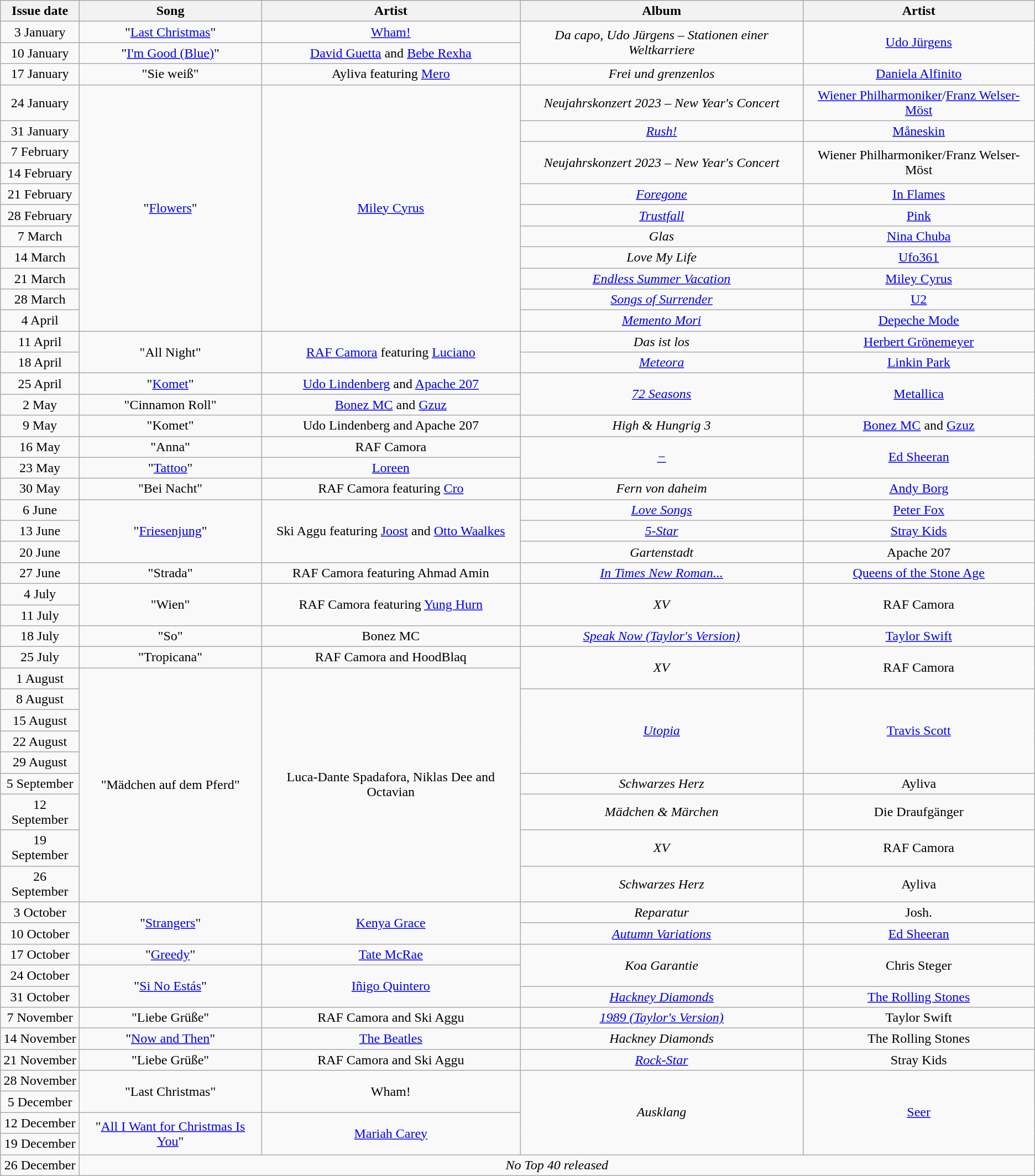<table class="wikitable plainrowheaders" style="text-align:center">
<tr>
<th>Issue date</th>
<th>Song</th>
<th>Artist</th>
<th>Album</th>
<th>Artist</th>
</tr>
<tr>
<td>3 January</td>
<td>"<a href='#'>Last Christmas</a>"</td>
<td><a href='#'>Wham!</a></td>
<td rowspan="2"><em>Da capo, Udo Jürgens – Stationen einer Weltkarriere</em></td>
<td rowspan="2"><a href='#'>Udo Jürgens</a></td>
</tr>
<tr>
<td>10 January</td>
<td>"<a href='#'>I'm Good (Blue)</a>"</td>
<td><a href='#'>David Guetta</a> and <a href='#'>Bebe Rexha</a></td>
</tr>
<tr>
<td>17 January</td>
<td>"Sie weiß"</td>
<td>Ayliva featuring <a href='#'>Mero</a></td>
<td><em>Frei und grenzenlos</em></td>
<td><a href='#'>Daniela Alfinito</a></td>
</tr>
<tr>
<td>24 January</td>
<td rowspan="11">"<a href='#'>Flowers</a>"</td>
<td rowspan="11"><a href='#'>Miley Cyrus</a></td>
<td><em>Neujahrskonzert 2023 – New Year's Concert</em></td>
<td><a href='#'>Wiener Philharmoniker</a>/<a href='#'>Franz Welser-Möst</a></td>
</tr>
<tr>
<td>31 January</td>
<td><em><a href='#'>Rush!</a></em></td>
<td><a href='#'>Måneskin</a></td>
</tr>
<tr>
<td>7 February</td>
<td rowspan="2"><em>Neujahrskonzert 2023 – New Year's Concert</em></td>
<td rowspan="2">Wiener Philharmoniker/Franz Welser-Möst</td>
</tr>
<tr>
<td>14 February</td>
</tr>
<tr>
<td>21 February</td>
<td><em><a href='#'>Foregone</a></em></td>
<td><a href='#'>In Flames</a></td>
</tr>
<tr>
<td>28 February</td>
<td><em><a href='#'>Trustfall</a></em></td>
<td><a href='#'>Pink</a></td>
</tr>
<tr>
<td>7 March</td>
<td><em>Glas</em></td>
<td><a href='#'>Nina Chuba</a></td>
</tr>
<tr>
<td>14 March</td>
<td><em>Love My Life</em></td>
<td><a href='#'>Ufo361</a></td>
</tr>
<tr>
<td>21 March</td>
<td><em><a href='#'>Endless Summer Vacation</a></em></td>
<td><a href='#'>Miley Cyrus</a></td>
</tr>
<tr>
<td>28 March</td>
<td><em><a href='#'>Songs of Surrender</a></em></td>
<td><a href='#'>U2</a></td>
</tr>
<tr>
<td>4 April</td>
<td><em><a href='#'>Memento Mori</a></em></td>
<td><a href='#'>Depeche Mode</a></td>
</tr>
<tr>
<td>11 April</td>
<td rowspan="2">"All Night"</td>
<td rowspan="2"><a href='#'>RAF Camora</a> featuring <a href='#'>Luciano</a></td>
<td><em>Das ist los</em></td>
<td><a href='#'>Herbert Grönemeyer</a></td>
</tr>
<tr>
<td>18 April</td>
<td><em><a href='#'>Meteora</a></em></td>
<td><a href='#'>Linkin Park</a></td>
</tr>
<tr>
<td>25 April</td>
<td>"<a href='#'>Komet</a>"</td>
<td><a href='#'>Udo Lindenberg</a> and <a href='#'>Apache 207</a></td>
<td rowspan="2"><em><a href='#'>72 Seasons</a></em></td>
<td rowspan="2"><a href='#'>Metallica</a></td>
</tr>
<tr>
<td>2 May</td>
<td>"Cinnamon Roll"</td>
<td><a href='#'>Bonez MC</a> and <a href='#'>Gzuz</a></td>
</tr>
<tr>
<td>9 May</td>
<td>"Komet"</td>
<td>Udo Lindenberg and Apache 207</td>
<td><em>High & Hungrig 3</em></td>
<td><a href='#'>Bonez MC</a> and <a href='#'>Gzuz</a></td>
</tr>
<tr>
<td>16 May</td>
<td>"Anna"</td>
<td>RAF Camora</td>
<td rowspan="2"><em><a href='#'>−</a></em></td>
<td rowspan="2"><a href='#'>Ed Sheeran</a></td>
</tr>
<tr>
<td>23 May</td>
<td>"<a href='#'>Tattoo</a>"</td>
<td><a href='#'>Loreen</a></td>
</tr>
<tr>
<td>30 May</td>
<td>"Bei Nacht"</td>
<td>RAF Camora featuring <a href='#'>Cro</a></td>
<td><em>Fern von daheim</em></td>
<td><a href='#'>Andy Borg</a></td>
</tr>
<tr>
<td>6 June</td>
<td rowspan="3">"<a href='#'>Friesenjung</a>"</td>
<td rowspan="3">Ski Aggu featuring <a href='#'>Joost</a> and <a href='#'>Otto Waalkes</a></td>
<td><em><a href='#'>Love Songs</a></em></td>
<td><a href='#'>Peter Fox</a></td>
</tr>
<tr>
<td>13 June</td>
<td><em><a href='#'>5-Star</a></em></td>
<td><a href='#'>Stray Kids</a></td>
</tr>
<tr>
<td>20 June</td>
<td><em>Gartenstadt</em></td>
<td>Apache 207</td>
</tr>
<tr>
<td>27 June</td>
<td>"Strada"</td>
<td>RAF Camora featuring Ahmad Amin</td>
<td><em><a href='#'>In Times New Roman...</a></em></td>
<td><a href='#'>Queens of the Stone Age</a></td>
</tr>
<tr>
<td>4 July</td>
<td rowspan="2">"Wien"</td>
<td rowspan="2">RAF Camora featuring <a href='#'>Yung Hurn</a></td>
<td rowspan="2"><em>XV</em></td>
<td rowspan="2">RAF Camora</td>
</tr>
<tr>
<td>11 July</td>
</tr>
<tr>
<td>18 July</td>
<td>"So"</td>
<td>Bonez MC</td>
<td><em><a href='#'>Speak Now (Taylor's Version)</a></em></td>
<td><a href='#'>Taylor Swift</a></td>
</tr>
<tr>
<td>25 July</td>
<td>"Tropicana"</td>
<td>RAF Camora and HoodBlaq</td>
<td rowspan="2"><em>XV</em></td>
<td rowspan="2">RAF Camora</td>
</tr>
<tr>
<td>1 August</td>
<td rowspan="9">"Mädchen auf dem Pferd"</td>
<td rowspan="9">Luca-Dante Spadafora, Niklas Dee and Octavian</td>
</tr>
<tr>
<td>8 August</td>
<td rowspan="4"><em><a href='#'>Utopia</a></em></td>
<td rowspan="4"><a href='#'>Travis Scott</a></td>
</tr>
<tr>
<td>15 August</td>
</tr>
<tr>
<td>22 August</td>
</tr>
<tr>
<td>29 August</td>
</tr>
<tr>
<td>5 September</td>
<td><em>Schwarzes Herz</em></td>
<td>Ayliva</td>
</tr>
<tr>
<td>12 September</td>
<td><em>Mädchen & Märchen</em></td>
<td>Die Draufgänger</td>
</tr>
<tr>
<td>19 September</td>
<td><em>XV</em></td>
<td>RAF Camora</td>
</tr>
<tr>
<td>26 September</td>
<td><em>Schwarzes Herz</em></td>
<td>Ayliva</td>
</tr>
<tr>
<td>3 October</td>
<td rowspan="2">"<a href='#'>Strangers</a>"</td>
<td rowspan="2"><a href='#'>Kenya Grace</a></td>
<td><em>Reparatur</em></td>
<td>Josh.</td>
</tr>
<tr>
<td>10 October</td>
<td><em><a href='#'>Autumn Variations</a></em></td>
<td><a href='#'>Ed Sheeran</a></td>
</tr>
<tr>
<td>17 October</td>
<td>"<a href='#'>Greedy</a>"</td>
<td><a href='#'>Tate McRae</a></td>
<td rowspan="2"><em>Koa Garantie</em></td>
<td rowspan="2">Chris Steger</td>
</tr>
<tr>
<td>24 October</td>
<td rowspan="2">"<a href='#'>Si No Estás</a>"</td>
<td rowspan="2"><a href='#'>Iñigo Quintero</a></td>
</tr>
<tr>
<td>31 October</td>
<td><em><a href='#'>Hackney Diamonds</a></em></td>
<td><a href='#'>The Rolling Stones</a></td>
</tr>
<tr>
<td>7 November</td>
<td>"Liebe Grüße"</td>
<td>RAF Camora and Ski Aggu</td>
<td><em><a href='#'>1989 (Taylor's Version)</a></em></td>
<td>Taylor Swift</td>
</tr>
<tr>
<td>14 November</td>
<td>"<a href='#'>Now and Then</a>"</td>
<td><a href='#'>The Beatles</a></td>
<td><em>Hackney Diamonds</em></td>
<td>The Rolling Stones</td>
</tr>
<tr>
<td>21 November</td>
<td>"Liebe Grüße"</td>
<td>RAF Camora and Ski Aggu</td>
<td><em><a href='#'>Rock-Star</a></em></td>
<td>Stray Kids</td>
</tr>
<tr>
<td>28 November</td>
<td rowspan="2">"Last Christmas"</td>
<td rowspan="2">Wham!</td>
<td rowspan="4"><em>Ausklang</em></td>
<td rowspan="4"><a href='#'>Seer</a></td>
</tr>
<tr>
<td>5 December</td>
</tr>
<tr>
<td>12 December</td>
<td rowspan="2">"<a href='#'>All I Want for Christmas Is You</a>"</td>
<td rowspan="2"><a href='#'>Mariah Carey</a></td>
</tr>
<tr>
<td>19 December</td>
</tr>
<tr>
<td>26 December</td>
<td colspan="4"><em>No Top 40 released</em></td>
</tr>
</table>
